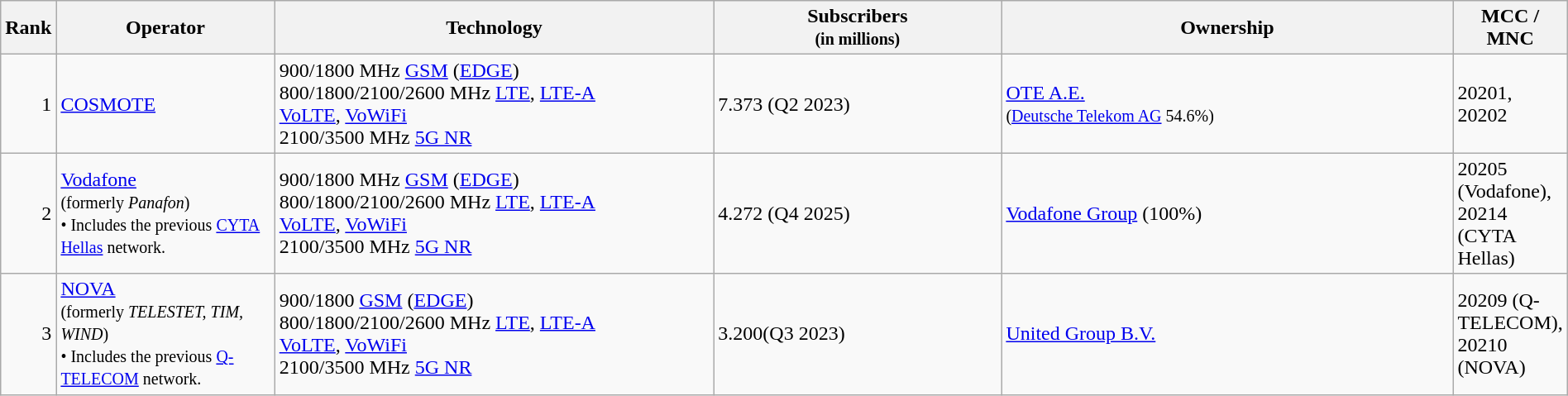<table class="wikitable" style="width:100%;">
<tr>
<th style="width:3%;">Rank</th>
<th style="width:15%;">Operator</th>
<th style="width:30%;">Technology</th>
<th style="width:20%;">Subscribers<br><small>(in millions)</small></th>
<th style="width:32%;">Ownership</th>
<th>MCC / MNC</th>
</tr>
<tr>
<td align=right>1</td>
<td><a href='#'>COSMOTE</a></td>
<td>900/1800 MHz <a href='#'>GSM</a> (<a href='#'>EDGE</a>)<br>800/1800/2100/2600 MHz <a href='#'>LTE</a>, <a href='#'>LTE-A</a><br><a href='#'>VoLTE</a>, <a href='#'>VoWiFi</a><br>2100/3500 MHz <a href='#'>5G NR</a></td>
<td>7.373 (Q2 2023)</td>
<td><a href='#'>OTE A.E.</a><br><small>(<a href='#'>Deutsche Telekom AG</a> 54.6%)</small></td>
<td>20201, 20202</td>
</tr>
<tr>
<td align=right>2</td>
<td><a href='#'>Vodafone</a><br><small> (formerly <em>Panafon</em>)</small> <br><small>• Includes the previous <a href='#'>CYTA Hellas</a> network.</small></td>
<td>900/1800 MHz <a href='#'>GSM</a> (<a href='#'>EDGE</a>)<br>800/1800/2100/2600 MHz <a href='#'>LTE</a>, <a href='#'>LTE-A</a><br><a href='#'>VoLTE</a>, <a href='#'>VoWiFi</a><br>2100/3500 MHz <a href='#'>5G NR</a></td>
<td>4.272 (Q4 2025)</td>
<td><a href='#'>Vodafone Group</a> (100%)</td>
<td>20205 (Vodafone), 20214 (CYTA Hellas)</td>
</tr>
<tr>
<td align=right>3</td>
<td><a href='#'>NOVA</a><br><small>(formerly <em>TELESTET, TIM, WIND</em>)</small> <br><small>• Includes the previous <a href='#'>Q-TELECOM</a> network.</small></td>
<td>900/1800 <a href='#'>GSM</a> (<a href='#'>EDGE</a>)<br>800/1800/2100/2600 MHz <a href='#'>LTE</a>, <a href='#'>LTE-A</a><br><a href='#'>VoLTE</a>, <a href='#'>VoWiFi</a><br>2100/3500 MHz <a href='#'>5G NR</a></td>
<td>3.200(Q3 2023)</td>
<td><a href='#'>United Group B.V.</a></td>
<td>20209 (Q-TELECOM), 20210 (NOVA)</td>
</tr>
</table>
